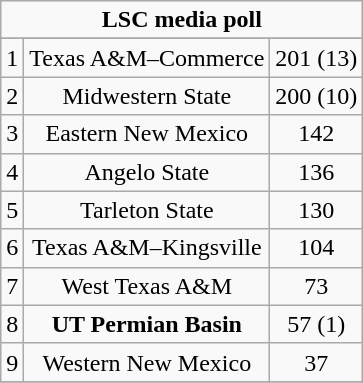<table class="wikitable" style="display: inline-table;">
<tr>
<td align="center" Colspan="3"><strong>LSC media poll</strong></td>
</tr>
<tr align="center">
</tr>
<tr align="center">
<td>1</td>
<td>Texas A&M–Commerce</td>
<td>201 (13)</td>
</tr>
<tr align="center">
<td>2</td>
<td>Midwestern State</td>
<td>200 (10)</td>
</tr>
<tr align="center">
<td>3</td>
<td>Eastern New Mexico</td>
<td>142</td>
</tr>
<tr align="center">
<td>4</td>
<td>Angelo State</td>
<td>136</td>
</tr>
<tr align="center">
<td>5</td>
<td>Tarleton State</td>
<td>130</td>
</tr>
<tr align="center">
<td>6</td>
<td>Texas A&M–Kingsville</td>
<td>104</td>
</tr>
<tr align="center">
<td>7</td>
<td>West Texas A&M</td>
<td>73</td>
</tr>
<tr align="center">
<td>8</td>
<td><strong>UT Permian Basin</strong></td>
<td>57 (1)</td>
</tr>
<tr align="center">
<td>9</td>
<td>Western New Mexico</td>
<td>37</td>
</tr>
<tr>
</tr>
</table>
